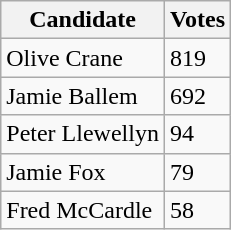<table class="wikitable">
<tr>
<th>Candidate</th>
<th>Votes</th>
</tr>
<tr>
<td>Olive Crane</td>
<td>819</td>
</tr>
<tr>
<td>Jamie Ballem</td>
<td>692</td>
</tr>
<tr>
<td>Peter Llewellyn</td>
<td>94</td>
</tr>
<tr>
<td>Jamie Fox</td>
<td>79</td>
</tr>
<tr>
<td>Fred McCardle</td>
<td>58</td>
</tr>
</table>
